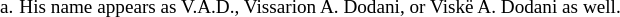<table style="margin-left:13px; line-height:150%; font-size:80%;">
<tr>
<td align="right" valign="top">a.</td>
<td>His name appears as V.A.D., Vissarion A. Dodani, or Viskë A. Dodani as well.</td>
</tr>
</table>
